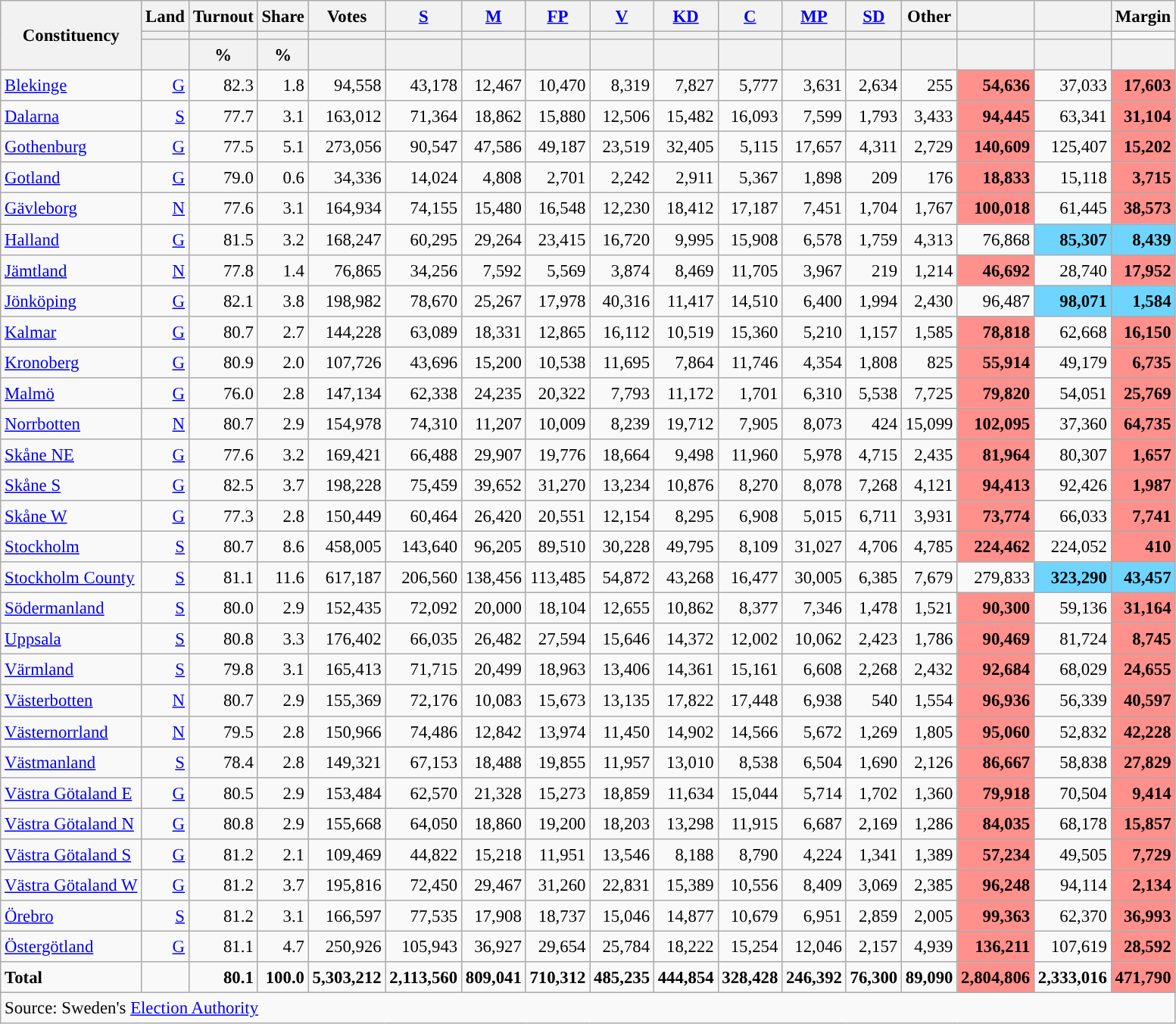<table class="wikitable sortable" style="text-align:right; font-size:95%; line-height:20px;">
<tr>
<th rowspan="3">Constituency</th>
<th>Land</th>
<th>Turnout</th>
<th>Share</th>
<th>Votes</th>
<th width="30px" class="unsortable"><a href='#'>S</a></th>
<th width="30px" class="unsortable"><a href='#'>M</a></th>
<th width="30px" class="unsortable"><a href='#'>FP</a></th>
<th width="30px" class="unsortable"><a href='#'>V</a></th>
<th width="30px" class="unsortable"><a href='#'>KD</a></th>
<th width="30px" class="unsortable"><a href='#'>C</a></th>
<th width="30px" class="unsortable"><a href='#'>MP</a></th>
<th width="30px" class="unsortable"><a href='#'>SD</a></th>
<th width="30px" class="unsortable">Other</th>
<th></th>
<th></th>
<th>Margin</th>
</tr>
<tr>
<th></th>
<th></th>
<th></th>
<th></th>
<th style="background:"></th>
<th style="background:"></th>
<th style="background:"></th>
<th style="background:"></th>
<th style="background:"></th>
<th style="background:"></th>
<th style="background:"></th>
<th style="background:"></th>
<th style="background:"></th>
<th style="background:"></th>
<th style="background:"></th>
</tr>
<tr>
<th></th>
<th data-sort-type="number">%</th>
<th data-sort-type="number">%</th>
<th></th>
<th data-sort-type="number"></th>
<th data-sort-type="number"></th>
<th data-sort-type="number"></th>
<th data-sort-type="number"></th>
<th data-sort-type="number"></th>
<th data-sort-type="number"></th>
<th data-sort-type="number"></th>
<th data-sort-type="number"></th>
<th data-sort-type="number"></th>
<th data-sort-type="number"></th>
<th data-sort-type="number"></th>
<th data-sort-type="number"></th>
</tr>
<tr>
<td align=left><a href='#'>Blekinge</a></td>
<td><a href='#'>G</a></td>
<td>82.3</td>
<td>1.8</td>
<td>94,558</td>
<td>43,178</td>
<td>12,467</td>
<td>10,470</td>
<td>8,319</td>
<td>7,827</td>
<td>5,777</td>
<td>3,631</td>
<td>2,634</td>
<td>255</td>
<td bgcolor=#ff908c><strong>54,636</strong></td>
<td>37,033</td>
<td bgcolor=#ff908c><strong>17,603</strong></td>
</tr>
<tr>
<td align=left><a href='#'>Dalarna</a></td>
<td><a href='#'>S</a></td>
<td>77.7</td>
<td>3.1</td>
<td>163,012</td>
<td>71,364</td>
<td>18,862</td>
<td>15,880</td>
<td>12,506</td>
<td>15,482</td>
<td>16,093</td>
<td>7,599</td>
<td>1,793</td>
<td>3,433</td>
<td bgcolor=#ff908c><strong>94,445</strong></td>
<td>63,341</td>
<td bgcolor=#ff908c><strong>31,104</strong></td>
</tr>
<tr>
<td align=left><a href='#'>Gothenburg</a></td>
<td><a href='#'>G</a></td>
<td>77.5</td>
<td>5.1</td>
<td>273,056</td>
<td>90,547</td>
<td>47,586</td>
<td>49,187</td>
<td>23,519</td>
<td>32,405</td>
<td>5,115</td>
<td>17,657</td>
<td>4,311</td>
<td>2,729</td>
<td bgcolor=#ff908c><strong>140,609</strong></td>
<td>125,407</td>
<td bgcolor=#ff908c><strong>15,202</strong></td>
</tr>
<tr>
<td align=left><a href='#'>Gotland</a></td>
<td><a href='#'>G</a></td>
<td>79.0</td>
<td>0.6</td>
<td>34,336</td>
<td>14,024</td>
<td>4,808</td>
<td>2,701</td>
<td>2,242</td>
<td>2,911</td>
<td>5,367</td>
<td>1,898</td>
<td>209</td>
<td>176</td>
<td bgcolor=#ff908c><strong>18,833</strong></td>
<td>15,118</td>
<td bgcolor=#ff908c><strong>3,715</strong></td>
</tr>
<tr>
<td align=left><a href='#'>Gävleborg</a></td>
<td><a href='#'>N</a></td>
<td>77.6</td>
<td>3.1</td>
<td>164,934</td>
<td>74,155</td>
<td>15,480</td>
<td>16,548</td>
<td>12,230</td>
<td>18,412</td>
<td>17,187</td>
<td>7,451</td>
<td>1,704</td>
<td>1,767</td>
<td bgcolor=#ff908c><strong>100,018</strong></td>
<td>61,445</td>
<td bgcolor=#ff908c><strong>38,573</strong></td>
</tr>
<tr>
<td align=left><a href='#'>Halland</a></td>
<td><a href='#'>G</a></td>
<td>81.5</td>
<td>3.2</td>
<td>168,247</td>
<td>60,295</td>
<td>29,264</td>
<td>23,415</td>
<td>16,720</td>
<td>9,995</td>
<td>15,908</td>
<td>6,578</td>
<td>1,759</td>
<td>4,313</td>
<td>76,868</td>
<td bgcolor=#6fd5fe><strong>85,307</strong></td>
<td bgcolor=#6fd5fe><strong>8,439</strong></td>
</tr>
<tr>
<td align=left><a href='#'>Jämtland</a></td>
<td><a href='#'>N</a></td>
<td>77.8</td>
<td>1.4</td>
<td>76,865</td>
<td>34,256</td>
<td>7,592</td>
<td>5,569</td>
<td>3,874</td>
<td>8,469</td>
<td>11,705</td>
<td>3,967</td>
<td>219</td>
<td>1,214</td>
<td bgcolor=#ff908c><strong>46,692</strong></td>
<td>28,740</td>
<td bgcolor=#ff908c><strong>17,952</strong></td>
</tr>
<tr>
<td align=left><a href='#'>Jönköping</a></td>
<td><a href='#'>G</a></td>
<td>82.1</td>
<td>3.8</td>
<td>198,982</td>
<td>78,670</td>
<td>25,267</td>
<td>17,978</td>
<td>40,316</td>
<td>11,417</td>
<td>14,510</td>
<td>6,400</td>
<td>1,994</td>
<td>2,430</td>
<td>96,487</td>
<td bgcolor=#6fd5fe><strong>98,071</strong></td>
<td bgcolor=#6fd5fe><strong>1,584</strong></td>
</tr>
<tr>
<td align=left><a href='#'>Kalmar</a></td>
<td><a href='#'>G</a></td>
<td>80.7</td>
<td>2.7</td>
<td>144,228</td>
<td>63,089</td>
<td>18,331</td>
<td>12,865</td>
<td>16,112</td>
<td>10,519</td>
<td>15,360</td>
<td>5,210</td>
<td>1,157</td>
<td>1,585</td>
<td bgcolor=#ff908c><strong>78,818</strong></td>
<td>62,668</td>
<td bgcolor=#ff908c><strong>16,150</strong></td>
</tr>
<tr>
<td align=left><a href='#'>Kronoberg</a></td>
<td><a href='#'>G</a></td>
<td>80.9</td>
<td>2.0</td>
<td>107,726</td>
<td>43,696</td>
<td>15,200</td>
<td>10,538</td>
<td>11,695</td>
<td>7,864</td>
<td>11,746</td>
<td>4,354</td>
<td>1,808</td>
<td>825</td>
<td bgcolor=#ff908c><strong>55,914</strong></td>
<td>49,179</td>
<td bgcolor=#ff908c><strong>6,735</strong></td>
</tr>
<tr>
<td align=left><a href='#'>Malmö</a></td>
<td><a href='#'>G</a></td>
<td>76.0</td>
<td>2.8</td>
<td>147,134</td>
<td>62,338</td>
<td>24,235</td>
<td>20,322</td>
<td>7,793</td>
<td>11,172</td>
<td>1,701</td>
<td>6,310</td>
<td>5,538</td>
<td>7,725</td>
<td bgcolor=#ff908c><strong>79,820</strong></td>
<td>54,051</td>
<td bgcolor=#ff908c><strong>25,769</strong></td>
</tr>
<tr>
<td align=left><a href='#'>Norrbotten</a></td>
<td><a href='#'>N</a></td>
<td>80.7</td>
<td>2.9</td>
<td>154,978</td>
<td>74,310</td>
<td>11,207</td>
<td>10,009</td>
<td>8,239</td>
<td>19,712</td>
<td>7,905</td>
<td>8,073</td>
<td>424</td>
<td>15,099</td>
<td bgcolor=#ff908c><strong>102,095</strong></td>
<td>37,360</td>
<td bgcolor=#ff908c><strong>64,735</strong></td>
</tr>
<tr>
<td align=left><a href='#'>Skåne NE</a></td>
<td><a href='#'>G</a></td>
<td>77.6</td>
<td>3.2</td>
<td>169,421</td>
<td>66,488</td>
<td>29,907</td>
<td>19,776</td>
<td>18,664</td>
<td>9,498</td>
<td>11,960</td>
<td>5,978</td>
<td>4,715</td>
<td>2,435</td>
<td bgcolor=#ff908c><strong>81,964</strong></td>
<td>80,307</td>
<td bgcolor=#ff908c><strong>1,657</strong></td>
</tr>
<tr>
<td align=left><a href='#'>Skåne S</a></td>
<td><a href='#'>G</a></td>
<td>82.5</td>
<td>3.7</td>
<td>198,228</td>
<td>75,459</td>
<td>39,652</td>
<td>31,270</td>
<td>13,234</td>
<td>10,876</td>
<td>8,270</td>
<td>8,078</td>
<td>7,268</td>
<td>4,121</td>
<td bgcolor=#ff908c><strong>94,413</strong></td>
<td>92,426</td>
<td bgcolor=#ff908c><strong>1,987</strong></td>
</tr>
<tr>
<td align=left><a href='#'>Skåne W</a></td>
<td><a href='#'>G</a></td>
<td>77.3</td>
<td>2.8</td>
<td>150,449</td>
<td>60,464</td>
<td>26,420</td>
<td>20,551</td>
<td>12,154</td>
<td>8,295</td>
<td>6,908</td>
<td>5,015</td>
<td>6,711</td>
<td>3,931</td>
<td bgcolor=#ff908c><strong>73,774</strong></td>
<td>66,033</td>
<td bgcolor=#ff908c><strong>7,741</strong></td>
</tr>
<tr>
<td align=left><a href='#'>Stockholm</a></td>
<td><a href='#'>S</a></td>
<td>80.7</td>
<td>8.6</td>
<td>458,005</td>
<td>143,640</td>
<td>96,205</td>
<td>89,510</td>
<td>30,228</td>
<td>49,795</td>
<td>8,109</td>
<td>31,027</td>
<td>4,706</td>
<td>4,785</td>
<td bgcolor=#ff908c><strong>224,462</strong></td>
<td>224,052</td>
<td bgcolor=#ff908c><strong>410</strong></td>
</tr>
<tr>
<td align=left><a href='#'>Stockholm County</a></td>
<td><a href='#'>S</a></td>
<td>81.1</td>
<td>11.6</td>
<td>617,187</td>
<td>206,560</td>
<td>138,456</td>
<td>113,485</td>
<td>54,872</td>
<td>43,268</td>
<td>16,477</td>
<td>30,005</td>
<td>6,385</td>
<td>7,679</td>
<td>279,833</td>
<td bgcolor=#6fd5fe><strong>323,290</strong></td>
<td bgcolor=#6fd5fe><strong>43,457</strong></td>
</tr>
<tr>
<td align=left><a href='#'>Södermanland</a></td>
<td><a href='#'>S</a></td>
<td>80.0</td>
<td>2.9</td>
<td>152,435</td>
<td>72,092</td>
<td>20,000</td>
<td>18,104</td>
<td>12,655</td>
<td>10,862</td>
<td>8,377</td>
<td>7,346</td>
<td>1,478</td>
<td>1,521</td>
<td bgcolor=#ff908c><strong>90,300</strong></td>
<td>59,136</td>
<td bgcolor=#ff908c><strong>31,164</strong></td>
</tr>
<tr>
<td align=left><a href='#'>Uppsala</a></td>
<td><a href='#'>S</a></td>
<td>80.8</td>
<td>3.3</td>
<td>176,402</td>
<td>66,035</td>
<td>26,482</td>
<td>27,594</td>
<td>15,646</td>
<td>14,372</td>
<td>12,002</td>
<td>10,062</td>
<td>2,423</td>
<td>1,786</td>
<td bgcolor=#ff908c><strong>90,469</strong></td>
<td>81,724</td>
<td bgcolor=#ff908c><strong>8,745</strong></td>
</tr>
<tr>
<td align=left><a href='#'>Värmland</a></td>
<td><a href='#'>S</a></td>
<td>79.8</td>
<td>3.1</td>
<td>165,413</td>
<td>71,715</td>
<td>20,499</td>
<td>18,963</td>
<td>13,406</td>
<td>14,361</td>
<td>15,161</td>
<td>6,608</td>
<td>2,268</td>
<td>2,432</td>
<td bgcolor=#ff908c><strong>92,684</strong></td>
<td>68,029</td>
<td bgcolor=#ff908c><strong>24,655</strong></td>
</tr>
<tr>
<td align=left><a href='#'>Västerbotten</a></td>
<td><a href='#'>N</a></td>
<td>80.7</td>
<td>2.9</td>
<td>155,369</td>
<td>72,176</td>
<td>10,083</td>
<td>15,673</td>
<td>13,135</td>
<td>17,822</td>
<td>17,448</td>
<td>6,938</td>
<td>540</td>
<td>1,554</td>
<td bgcolor=#ff908c><strong>96,936</strong></td>
<td>56,339</td>
<td bgcolor=#ff908c><strong>40,597</strong></td>
</tr>
<tr>
<td align=left><a href='#'>Västernorrland</a></td>
<td><a href='#'>N</a></td>
<td>79.5</td>
<td>2.8</td>
<td>150,966</td>
<td>74,486</td>
<td>12,842</td>
<td>13,974</td>
<td>11,450</td>
<td>14,902</td>
<td>14,566</td>
<td>5,672</td>
<td>1,269</td>
<td>1,805</td>
<td bgcolor=#ff908c><strong>95,060</strong></td>
<td>52,832</td>
<td bgcolor=#ff908c><strong>42,228</strong></td>
</tr>
<tr>
<td align=left><a href='#'>Västmanland</a></td>
<td><a href='#'>S</a></td>
<td>78.4</td>
<td>2.8</td>
<td>149,321</td>
<td>67,153</td>
<td>18,488</td>
<td>19,855</td>
<td>11,957</td>
<td>13,010</td>
<td>8,538</td>
<td>6,504</td>
<td>1,690</td>
<td>2,126</td>
<td bgcolor=#ff908c><strong>86,667</strong></td>
<td>58,838</td>
<td bgcolor=#ff908c><strong>27,829</strong></td>
</tr>
<tr>
<td align=left><a href='#'>Västra Götaland E</a></td>
<td><a href='#'>G</a></td>
<td>80.5</td>
<td>2.9</td>
<td>153,484</td>
<td>62,570</td>
<td>21,328</td>
<td>15,273</td>
<td>18,859</td>
<td>11,634</td>
<td>15,044</td>
<td>5,714</td>
<td>1,702</td>
<td>1,360</td>
<td bgcolor=#ff908c><strong>79,918</strong></td>
<td>70,504</td>
<td bgcolor=#ff908c><strong>9,414</strong></td>
</tr>
<tr>
<td align=left><a href='#'>Västra Götaland N</a></td>
<td><a href='#'>G</a></td>
<td>80.8</td>
<td>2.9</td>
<td>155,668</td>
<td>64,050</td>
<td>18,860</td>
<td>19,200</td>
<td>18,203</td>
<td>13,298</td>
<td>11,915</td>
<td>6,687</td>
<td>2,169</td>
<td>1,286</td>
<td bgcolor=#ff908c><strong>84,035</strong></td>
<td>68,178</td>
<td bgcolor=#ff908c><strong>15,857</strong></td>
</tr>
<tr>
<td align=left><a href='#'>Västra Götaland S</a></td>
<td><a href='#'>G</a></td>
<td>81.2</td>
<td>2.1</td>
<td>109,469</td>
<td>44,822</td>
<td>15,218</td>
<td>11,951</td>
<td>13,546</td>
<td>8,188</td>
<td>8,790</td>
<td>4,224</td>
<td>1,341</td>
<td>1,389</td>
<td bgcolor=#ff908c><strong>57,234</strong></td>
<td>49,505</td>
<td bgcolor=#ff908c><strong>7,729</strong></td>
</tr>
<tr>
<td align=left><a href='#'>Västra Götaland W</a></td>
<td><a href='#'>G</a></td>
<td>81.2</td>
<td>3.7</td>
<td>195,816</td>
<td>72,450</td>
<td>29,467</td>
<td>31,260</td>
<td>22,831</td>
<td>15,389</td>
<td>10,556</td>
<td>8,409</td>
<td>3,069</td>
<td>2,385</td>
<td bgcolor=#ff908c><strong>96,248</strong></td>
<td>94,114</td>
<td bgcolor=#ff908c><strong>2,134</strong></td>
</tr>
<tr>
<td align=left><a href='#'>Örebro</a></td>
<td><a href='#'>S</a></td>
<td>81.2</td>
<td>3.1</td>
<td>166,597</td>
<td>77,535</td>
<td>17,908</td>
<td>18,737</td>
<td>15,046</td>
<td>14,877</td>
<td>10,679</td>
<td>6,951</td>
<td>2,859</td>
<td>2,005</td>
<td bgcolor=#ff908c><strong>99,363</strong></td>
<td>62,370</td>
<td bgcolor=#ff908c><strong>36,993</strong></td>
</tr>
<tr>
<td align=left><a href='#'>Östergötland</a></td>
<td><a href='#'>G</a></td>
<td>81.1</td>
<td>4.7</td>
<td>250,926</td>
<td>105,943</td>
<td>36,927</td>
<td>29,654</td>
<td>25,784</td>
<td>18,222</td>
<td>15,254</td>
<td>12,046</td>
<td>2,157</td>
<td>4,939</td>
<td bgcolor=#ff908c><strong>136,211</strong></td>
<td>107,619</td>
<td bgcolor=#ff908c><strong>28,592</strong></td>
</tr>
<tr>
<td align=left><strong>Total</strong></td>
<td></td>
<td><strong>80.1</strong></td>
<td><strong>100.0</strong></td>
<td><strong>5,303,212</strong></td>
<td><strong>2,113,560</strong></td>
<td><strong>809,041</strong></td>
<td><strong>710,312</strong></td>
<td><strong>485,235</strong></td>
<td><strong>444,854</strong></td>
<td><strong>328,428</strong></td>
<td><strong>246,392</strong></td>
<td><strong>76,300</strong></td>
<td><strong>89,090</strong></td>
<td bgcolor=#ff908c><strong>2,804,806</strong></td>
<td><strong>2,333,016</strong></td>
<td bgcolor=#ff908c><strong>471,790</strong></td>
</tr>
<tr>
<td align=left colspan=17>Source: Sweden's <a href='#'>Election Authority</a></td>
</tr>
</table>
